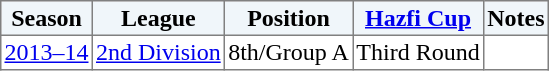<table border="1" cellpadding="2" style="border-collapse:collapse; text-align:center; font-size:normal;">
<tr style="background:#f0f6fa;">
<th>Season</th>
<th>League</th>
<th>Position</th>
<th><a href='#'>Hazfi Cup</a></th>
<th>Notes</th>
</tr>
<tr>
<td><a href='#'>2013–14</a></td>
<td><a href='#'>2nd Division</a></td>
<td>8th/Group A</td>
<td>Third Round</td>
<td></td>
</tr>
</table>
